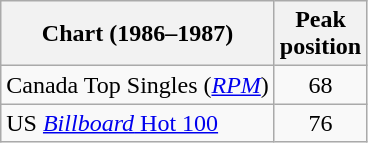<table class="wikitable sortable">
<tr>
<th>Chart (1986–1987)</th>
<th>Peak<br>position</th>
</tr>
<tr>
<td>Canada Top Singles (<em><a href='#'>RPM</a></em>)</td>
<td align="center">68</td>
</tr>
<tr>
<td>US <a href='#'><em>Billboard</em> Hot 100</a></td>
<td align="center">76</td>
</tr>
</table>
